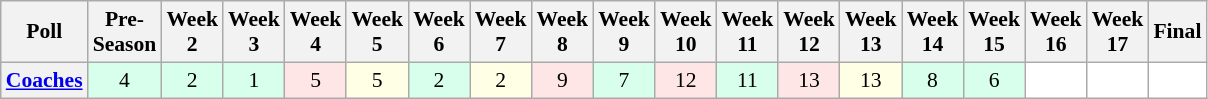<table class="wikitable" style="white-space:nowrap;font-size:90%">
<tr>
<th>Poll</th>
<th>Pre-<br>Season</th>
<th>Week<br>2</th>
<th>Week<br>3</th>
<th>Week<br>4</th>
<th>Week<br>5</th>
<th>Week<br>6</th>
<th>Week<br>7</th>
<th>Week<br>8</th>
<th>Week<br>9</th>
<th>Week<br>10</th>
<th>Week<br>11</th>
<th>Week<br>12</th>
<th>Week<br>13</th>
<th>Week<br>14</th>
<th>Week<br>15</th>
<th>Week<br>16</th>
<th>Week<br>17</th>
<th>Final</th>
</tr>
<tr style="text-align:center;">
<th><a href='#'>Coaches</a></th>
<td style="background:#D8FFEB;">4</td>
<td style="background:#D8FFEB;">2</td>
<td style="background:#D8FFEB;">1</td>
<td style="background:#FFE6E6;">5</td>
<td style="background:#FFFFE6;">5</td>
<td style="background:#D8FFEB;">2</td>
<td style="background:#FFFFE6;">2</td>
<td style="background:#FFE6E6;">9</td>
<td style="background:#D8FFEB;">7</td>
<td style="background:#FFE6E6;">12</td>
<td style="background:#D8FFEB;">11</td>
<td style="background:#FFE6E6;">13</td>
<td style="background:#FFFFE6;">13</td>
<td style="background:#D8FFEB;">8</td>
<td style="background:#D8FFEB;">6</td>
<td style="background:#FFFFFF;"></td>
<td style="background:#FFFFFF;"></td>
<td style="background:#FFFFFF;"></td>
</tr>
</table>
